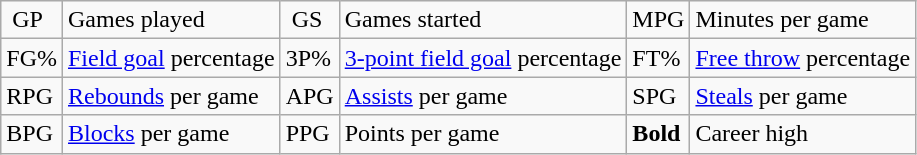<table class="wikitable">
<tr>
<td> GP</td>
<td>Games played</td>
<td> GS</td>
<td>Games started</td>
<td>MPG</td>
<td>Minutes per game</td>
</tr>
<tr>
<td>FG%</td>
<td><a href='#'>Field goal</a> percentage</td>
<td>3P%</td>
<td><a href='#'>3-point field goal</a> percentage</td>
<td>FT%</td>
<td><a href='#'>Free throw</a> percentage</td>
</tr>
<tr>
<td>RPG</td>
<td><a href='#'>Rebounds</a> per game</td>
<td>APG</td>
<td><a href='#'>Assists</a> per game</td>
<td>SPG</td>
<td><a href='#'>Steals</a> per game</td>
</tr>
<tr>
<td>BPG</td>
<td><a href='#'>Blocks</a> per game</td>
<td>PPG</td>
<td>Points per game</td>
<td><strong>Bold</strong></td>
<td>Career high</td>
</tr>
</table>
